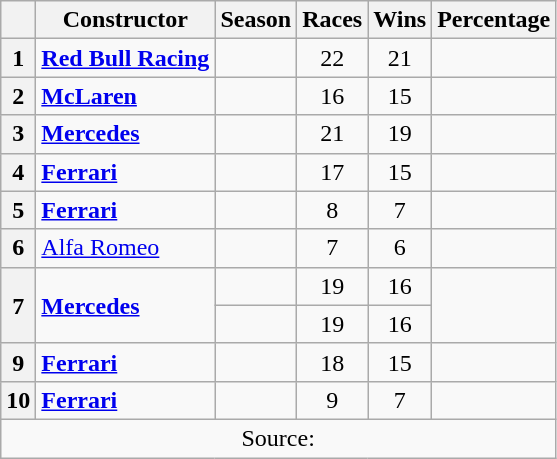<table class="wikitable">
<tr>
<th></th>
<th>Constructor</th>
<th>Season</th>
<th>Races</th>
<th>Wins</th>
<th>Percentage</th>
</tr>
<tr align="center">
<th>1</th>
<td align="left"> <strong><a href='#'>Red Bull Racing</a></strong></td>
<td></td>
<td>22</td>
<td>21</td>
<td></td>
</tr>
<tr align="center">
<th>2</th>
<td align="left"> <strong><a href='#'>McLaren</a></strong></td>
<td></td>
<td>16</td>
<td>15</td>
<td></td>
</tr>
<tr align="center">
<th>3</th>
<td align="left"> <strong><a href='#'>Mercedes</a></strong></td>
<td></td>
<td>21</td>
<td>19</td>
<td></td>
</tr>
<tr align="center">
<th>4</th>
<td align="left"> <strong><a href='#'>Ferrari</a></strong></td>
<td></td>
<td>17</td>
<td>15</td>
<td></td>
</tr>
<tr align="center">
<th>5</th>
<td align="left"> <strong><a href='#'>Ferrari</a></strong></td>
<td></td>
<td>8</td>
<td>7</td>
<td></td>
</tr>
<tr align="center">
<th>6</th>
<td align="left"> <a href='#'>Alfa Romeo</a></td>
<td></td>
<td>7</td>
<td>6</td>
<td></td>
</tr>
<tr align="center">
<th rowspan=2>7</th>
<td rowspan=2 align="left"> <strong><a href='#'>Mercedes</a></strong></td>
<td></td>
<td>19</td>
<td>16</td>
<td rowspan="2"></td>
</tr>
<tr align="center">
<td></td>
<td>19</td>
<td>16</td>
</tr>
<tr align="center">
<th>9</th>
<td align="left"> <strong><a href='#'>Ferrari</a></strong></td>
<td></td>
<td>18</td>
<td>15</td>
<td></td>
</tr>
<tr align="center">
<th>10</th>
<td align="left"> <strong><a href='#'>Ferrari</a></strong></td>
<td></td>
<td>9</td>
<td>7</td>
<td></td>
</tr>
<tr>
<td colspan=6 align=center>Source:</td>
</tr>
</table>
